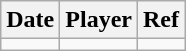<table class="wikitable">
<tr>
<th>Date</th>
<th>Player</th>
<th>Ref</th>
</tr>
<tr>
<td></td>
<td></td>
<td></td>
</tr>
</table>
